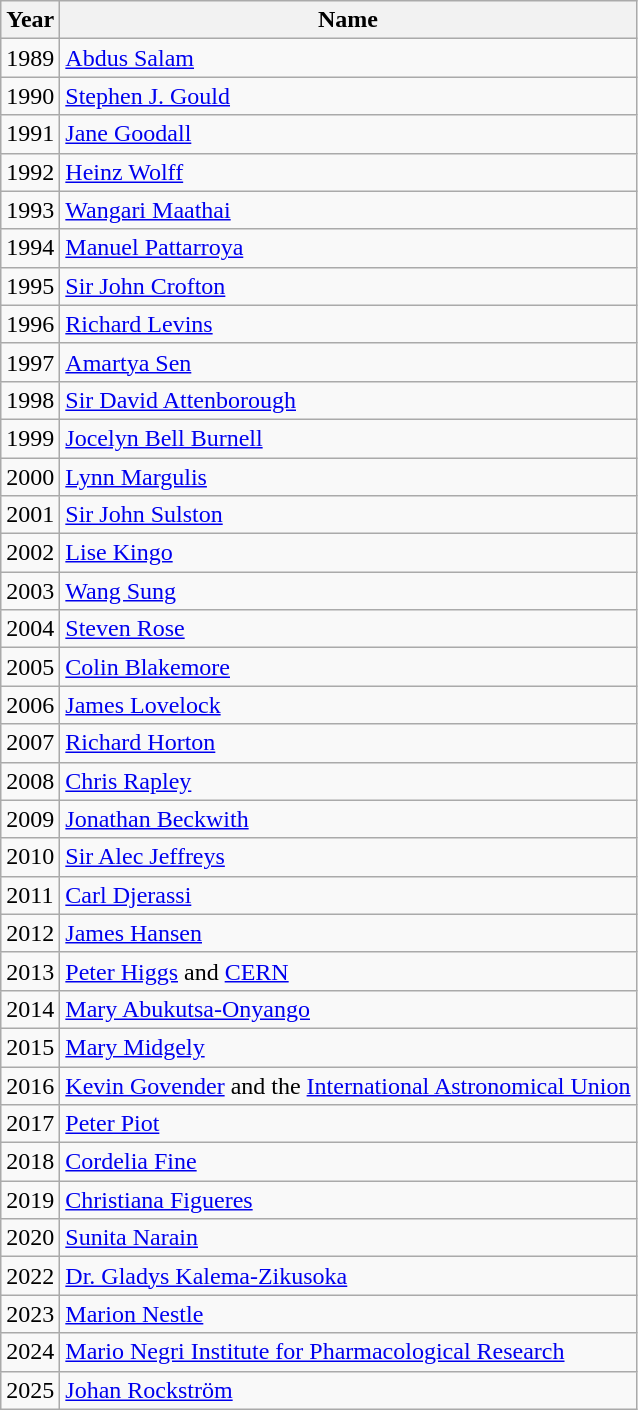<table class="wikitable sortable">
<tr>
<th>Year</th>
<th>Name</th>
</tr>
<tr>
<td>1989</td>
<td><a href='#'>Abdus Salam</a></td>
</tr>
<tr>
<td>1990</td>
<td><a href='#'>Stephen J. Gould</a></td>
</tr>
<tr>
<td>1991</td>
<td><a href='#'>Jane Goodall</a></td>
</tr>
<tr>
<td>1992</td>
<td><a href='#'>Heinz Wolff</a></td>
</tr>
<tr>
<td>1993</td>
<td><a href='#'>Wangari Maathai</a></td>
</tr>
<tr>
<td>1994</td>
<td><a href='#'>Manuel Pattarroya</a></td>
</tr>
<tr>
<td>1995</td>
<td><a href='#'>Sir John Crofton</a></td>
</tr>
<tr>
<td>1996</td>
<td><a href='#'>Richard Levins</a></td>
</tr>
<tr>
<td>1997</td>
<td><a href='#'>Amartya Sen</a></td>
</tr>
<tr>
<td>1998</td>
<td><a href='#'>Sir David Attenborough</a></td>
</tr>
<tr>
<td>1999</td>
<td><a href='#'>Jocelyn Bell Burnell</a></td>
</tr>
<tr>
<td>2000</td>
<td><a href='#'>Lynn Margulis</a></td>
</tr>
<tr>
<td>2001</td>
<td><a href='#'>Sir John Sulston</a></td>
</tr>
<tr>
<td>2002</td>
<td><a href='#'>Lise Kingo</a></td>
</tr>
<tr>
<td>2003</td>
<td><a href='#'>Wang Sung</a></td>
</tr>
<tr>
<td>2004</td>
<td><a href='#'>Steven Rose</a></td>
</tr>
<tr>
<td>2005</td>
<td><a href='#'>Colin Blakemore</a></td>
</tr>
<tr>
<td>2006</td>
<td><a href='#'>James Lovelock</a></td>
</tr>
<tr>
<td>2007</td>
<td><a href='#'>Richard Horton</a></td>
</tr>
<tr>
<td>2008</td>
<td><a href='#'>Chris Rapley</a></td>
</tr>
<tr>
<td>2009</td>
<td><a href='#'>Jonathan Beckwith</a></td>
</tr>
<tr>
<td>2010</td>
<td><a href='#'>Sir Alec Jeffreys</a></td>
</tr>
<tr>
<td>2011</td>
<td><a href='#'>Carl Djerassi</a></td>
</tr>
<tr>
<td>2012</td>
<td><a href='#'>James Hansen</a></td>
</tr>
<tr>
<td>2013</td>
<td><a href='#'>Peter Higgs</a> and <a href='#'>CERN</a></td>
</tr>
<tr>
<td>2014</td>
<td><a href='#'>Mary Abukutsa-Onyango</a></td>
</tr>
<tr>
<td>2015</td>
<td><a href='#'>Mary Midgely</a></td>
</tr>
<tr>
<td>2016</td>
<td><a href='#'>Kevin Govender</a> and the <a href='#'>International Astronomical Union</a></td>
</tr>
<tr>
<td>2017</td>
<td><a href='#'>Peter Piot</a></td>
</tr>
<tr>
<td>2018</td>
<td><a href='#'>Cordelia Fine</a></td>
</tr>
<tr>
<td>2019</td>
<td><a href='#'>Christiana Figueres</a></td>
</tr>
<tr>
<td>2020</td>
<td><a href='#'>Sunita Narain</a></td>
</tr>
<tr>
<td>2022</td>
<td><a href='#'>Dr. Gladys Kalema-Zikusoka</a></td>
</tr>
<tr>
<td>2023</td>
<td><a href='#'>Marion Nestle</a></td>
</tr>
<tr>
<td>2024</td>
<td><a href='#'>Mario Negri Institute for Pharmacological Research</a></td>
</tr>
<tr>
<td>2025</td>
<td><a href='#'>Johan Rockström</a></td>
</tr>
</table>
